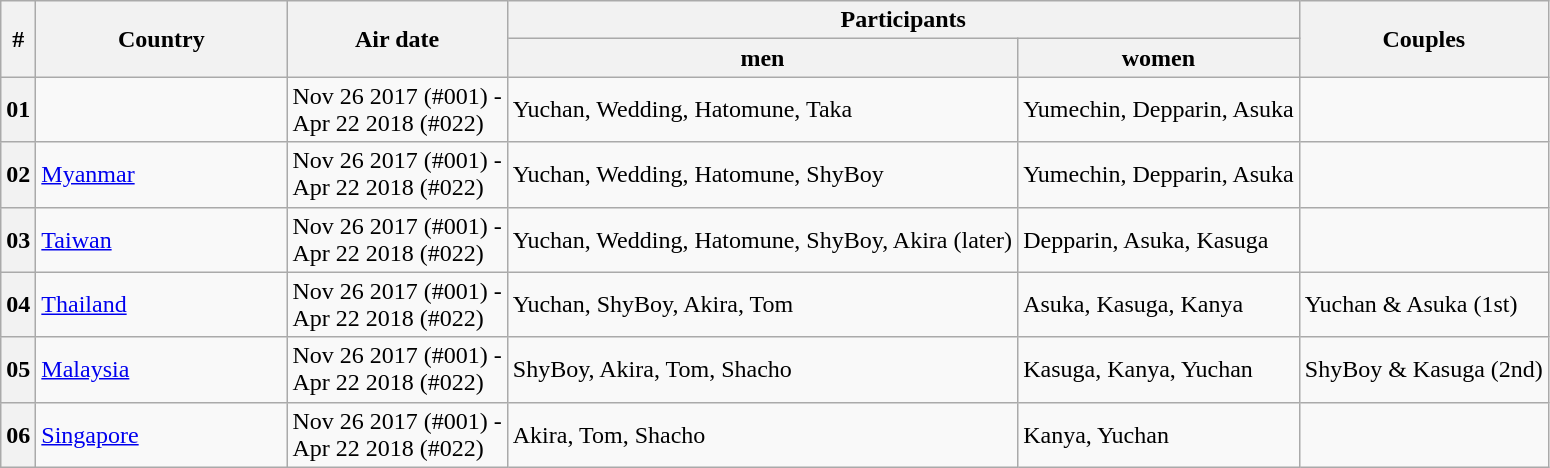<table class="wikitable">
<tr>
<th rowspan="2">#</th>
<th rowspan="2" style="width:10em;">Country</th>
<th rowspan="2">Air date</th>
<th colspan="2">Participants</th>
<th rowspan="2">Couples</th>
</tr>
<tr>
<th>men</th>
<th>women</th>
</tr>
<tr>
<th>01</th>
<td style="width:10em;"></td>
<td style="white-space:nowrap;">Nov 26 2017 (#001) -<br> Apr 22 2018 (#022)</td>
<td>Yuchan, Wedding, Hatomune, Taka</td>
<td>Yumechin, Depparin, Asuka</td>
<td></td>
</tr>
<tr>
<th>02</th>
<td> <a href='#'>Myanmar</a></td>
<td>Nov 26 2017 (#001) -<br> Apr 22 2018 (#022)</td>
<td>Yuchan, Wedding, Hatomune, ShyBoy</td>
<td>Yumechin, Depparin, Asuka</td>
<td></td>
</tr>
<tr>
<th>03</th>
<td> <a href='#'>Taiwan</a></td>
<td>Nov 26 2017 (#001) -<br> Apr 22 2018 (#022)</td>
<td>Yuchan, Wedding, Hatomune, ShyBoy, Akira (later)</td>
<td>Depparin, Asuka, Kasuga</td>
<td></td>
</tr>
<tr>
<th>04</th>
<td> <a href='#'>Thailand</a></td>
<td>Nov 26 2017 (#001) -<br> Apr 22 2018 (#022)</td>
<td>Yuchan, ShyBoy, Akira, Tom</td>
<td>Asuka, Kasuga, Kanya</td>
<td>Yuchan & Asuka (1st)</td>
</tr>
<tr>
<th>05</th>
<td> <a href='#'>Malaysia</a></td>
<td>Nov 26 2017 (#001) -<br> Apr 22 2018 (#022)</td>
<td>ShyBoy, Akira, Tom, Shacho</td>
<td>Kasuga, Kanya, Yuchan</td>
<td>ShyBoy & Kasuga (2nd)</td>
</tr>
<tr>
<th>06</th>
<td> <a href='#'>Singapore</a></td>
<td>Nov 26 2017 (#001) -<br> Apr 22 2018 (#022)</td>
<td>Akira, Tom, Shacho</td>
<td>Kanya, Yuchan</td>
<td></td>
</tr>
</table>
